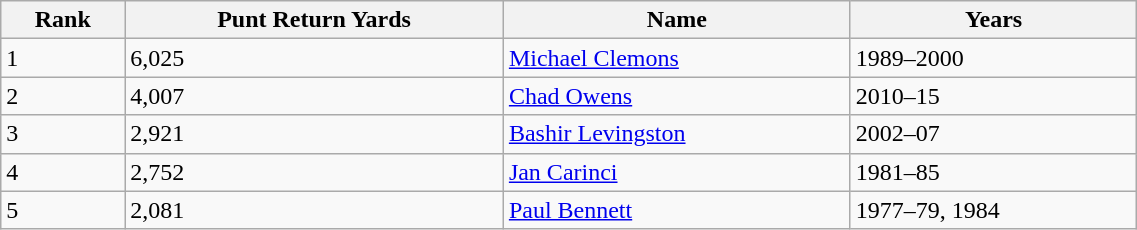<table class="wikitable" style="width:60%; text-align:left; border-collapse:collapse;">
<tr>
<th>Rank</th>
<th>Punt Return Yards</th>
<th>Name</th>
<th>Years</th>
</tr>
<tr>
<td>1</td>
<td>6,025</td>
<td><a href='#'>Michael Clemons</a></td>
<td>1989–2000</td>
</tr>
<tr>
<td>2</td>
<td>4,007</td>
<td><a href='#'>Chad Owens</a></td>
<td>2010–15</td>
</tr>
<tr>
<td>3</td>
<td>2,921</td>
<td><a href='#'>Bashir Levingston</a></td>
<td>2002–07</td>
</tr>
<tr>
<td>4</td>
<td>2,752</td>
<td><a href='#'>Jan Carinci</a></td>
<td>1981–85</td>
</tr>
<tr>
<td>5</td>
<td>2,081</td>
<td><a href='#'>Paul Bennett</a></td>
<td>1977–79, 1984</td>
</tr>
</table>
